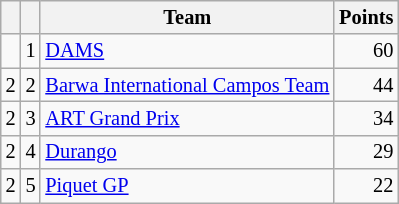<table class="wikitable" style="font-size: 85%;">
<tr>
<th></th>
<th></th>
<th>Team</th>
<th>Points</th>
</tr>
<tr>
<td align="left"></td>
<td align="center">1</td>
<td> <a href='#'>DAMS</a></td>
<td align="right">60</td>
</tr>
<tr>
<td align="left"> 2</td>
<td align="center">2</td>
<td> <a href='#'>Barwa International Campos Team</a></td>
<td align="right">44</td>
</tr>
<tr>
<td align="left"> 2</td>
<td align="center">3</td>
<td> <a href='#'>ART Grand Prix</a></td>
<td align="right">34</td>
</tr>
<tr>
<td align="left"> 2</td>
<td align="center">4</td>
<td> <a href='#'>Durango</a></td>
<td align="right">29</td>
</tr>
<tr>
<td align="left"> 2</td>
<td align="center">5</td>
<td> <a href='#'>Piquet GP</a></td>
<td align="right">22</td>
</tr>
</table>
